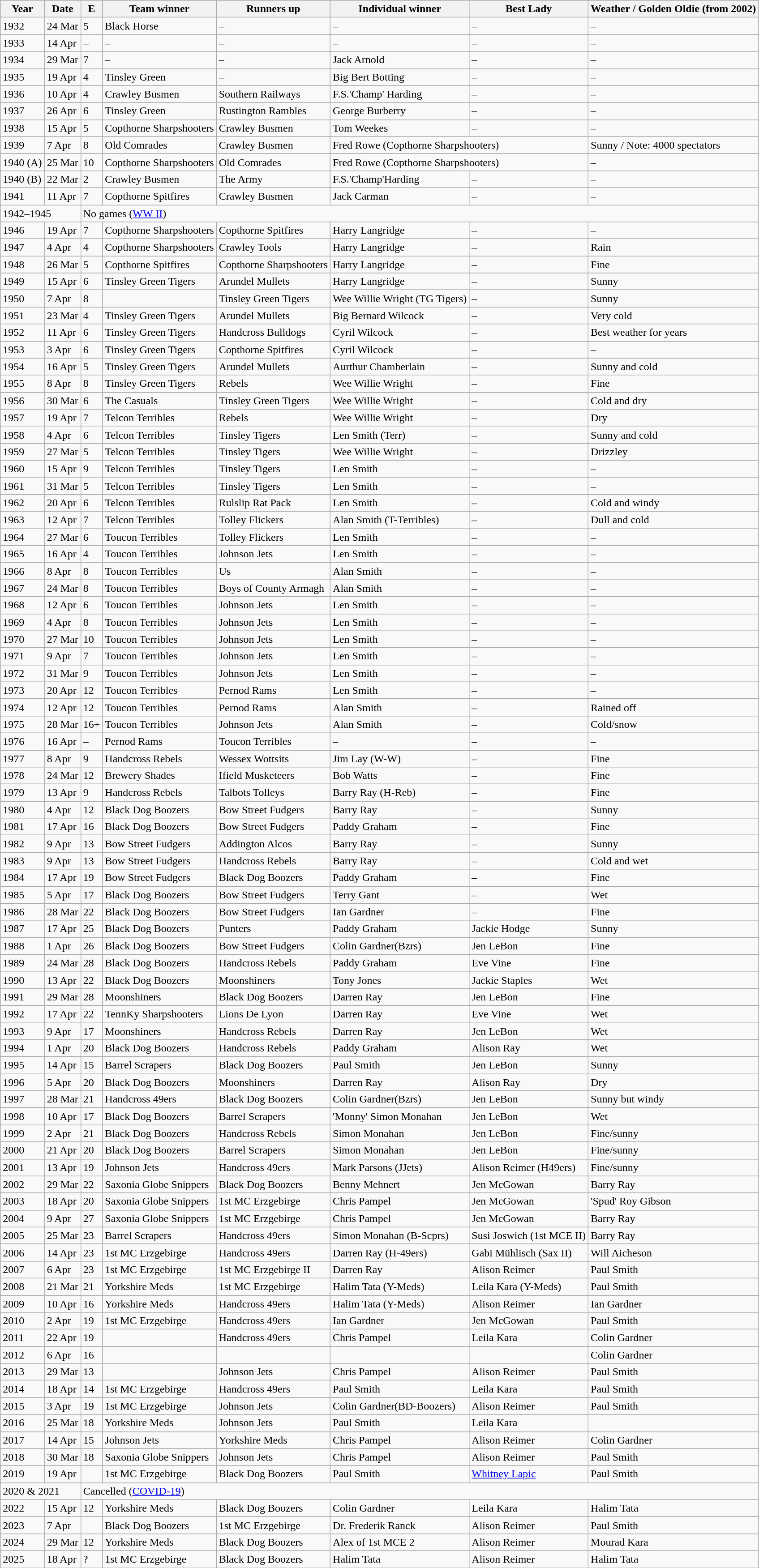<table class=wikitable>
<tr>
<th>Year</th>
<th>Date</th>
<th>E</th>
<th>Team winner</th>
<th>Runners up</th>
<th>Individual winner</th>
<th>Best Lady</th>
<th>Weather / Golden Oldie (from 2002)</th>
</tr>
<tr>
<td>1932</td>
<td>24 Mar</td>
<td>5</td>
<td>Black Horse</td>
<td>–</td>
<td>–</td>
<td>–</td>
<td>–</td>
</tr>
<tr>
<td>1933</td>
<td>14 Apr</td>
<td>–</td>
<td>–</td>
<td>–</td>
<td>–</td>
<td>–</td>
<td>–</td>
</tr>
<tr>
<td>1934</td>
<td>29 Mar</td>
<td>7</td>
<td>–</td>
<td>–</td>
<td>Jack Arnold </td>
<td>–</td>
<td>–</td>
</tr>
<tr>
<td>1935</td>
<td>19 Apr</td>
<td>4</td>
<td>Tinsley Green</td>
<td>–</td>
<td>Big Bert Botting </td>
<td>–</td>
<td>–</td>
</tr>
<tr>
<td>1936</td>
<td>10 Apr</td>
<td>4</td>
<td>Crawley Busmen </td>
<td>Southern Railways</td>
<td>F.S.'Champ' Harding </td>
<td>–</td>
<td>–</td>
</tr>
<tr>
<td>1937</td>
<td>26 Apr</td>
<td>6</td>
<td>Tinsley Green </td>
<td>Rustington Rambles</td>
<td>George Burberry </td>
<td>–</td>
<td>–</td>
</tr>
<tr>
<td>1938</td>
<td>15 Apr</td>
<td>5</td>
<td>Copthorne Sharpshooters </td>
<td>Crawley Busmen </td>
<td>Tom Weekes </td>
<td>–</td>
<td>–</td>
</tr>
<tr>
<td>1939</td>
<td>7 Apr</td>
<td>8</td>
<td>Old Comrades </td>
<td>Crawley Busmen </td>
<td colspan="2">Fred Rowe (Copthorne Sharpshooters)</td>
<td>Sunny / Note: 4000 spectators </td>
</tr>
<tr>
<td>1940 (A)</td>
<td>25 Mar</td>
<td>10</td>
<td>Copthorne Sharpshooters</td>
<td>Old Comrades</td>
<td colspan="2">Fred Rowe (Copthorne Sharpshooters)</td>
<td>–</td>
</tr>
<tr>
<td>1940 (B)</td>
<td>22 Mar</td>
<td>2</td>
<td>Crawley Busmen</td>
<td>The Army</td>
<td>F.S.'Champ'Harding</td>
<td>–</td>
<td>–</td>
</tr>
<tr>
<td>1941</td>
<td>11 Apr</td>
<td>7</td>
<td>Copthorne Spitfires</td>
<td>Crawley Busmen</td>
<td>Jack Carman</td>
<td>–</td>
<td>–</td>
</tr>
<tr>
<td colspan="2">1942–1945</td>
<td colspan="6">No games (<a href='#'>WW II</a>)</td>
</tr>
<tr>
<td>1946</td>
<td>19 Apr</td>
<td>7</td>
<td>Copthorne Sharpshooters</td>
<td>Copthorne Spitfires</td>
<td>Harry Langridge</td>
<td>–</td>
<td>–</td>
</tr>
<tr>
<td>1947</td>
<td>4 Apr</td>
<td>4</td>
<td>Copthorne Sharpshooters</td>
<td>Crawley Tools</td>
<td>Harry Langridge</td>
<td>–</td>
<td>Rain</td>
</tr>
<tr>
<td>1948</td>
<td>26 Mar</td>
<td>5</td>
<td>Copthorne Spitfires</td>
<td>Copthorne Sharpshooters</td>
<td>Harry Langridge</td>
<td>–</td>
<td>Fine</td>
</tr>
<tr>
</tr>
<tr>
<td>1949</td>
<td>15 Apr</td>
<td>6</td>
<td>Tinsley Green Tigers</td>
<td>Arundel Mullets</td>
<td>Harry Langridge</td>
<td>–</td>
<td>Sunny</td>
</tr>
<tr>
<td>1950</td>
<td>7 Apr</td>
<td>8</td>
<td></td>
<td>Tinsley Green Tigers</td>
<td>Wee Willie Wright (TG Tigers)</td>
<td>–</td>
<td>Sunny</td>
</tr>
<tr>
<td>1951</td>
<td>23 Mar</td>
<td>4</td>
<td>Tinsley Green Tigers</td>
<td>Arundel Mullets</td>
<td>Big Bernard Wilcock</td>
<td>–</td>
<td>Very cold</td>
</tr>
<tr>
<td>1952</td>
<td>11 Apr</td>
<td>6</td>
<td>Tinsley Green Tigers</td>
<td>Handcross Bulldogs</td>
<td>Cyril Wilcock</td>
<td>–</td>
<td>Best weather for years</td>
</tr>
<tr>
<td>1953</td>
<td>3 Apr</td>
<td>6</td>
<td>Tinsley Green Tigers</td>
<td>Copthorne Spitfires</td>
<td>Cyril Wilcock</td>
<td>–</td>
<td>–</td>
</tr>
<tr>
<td>1954</td>
<td>16 Apr</td>
<td>5</td>
<td>Tinsley Green Tigers</td>
<td>Arundel Mullets</td>
<td>Aurthur Chamberlain</td>
<td>–</td>
<td>Sunny and cold</td>
</tr>
<tr>
<td>1955</td>
<td>8 Apr</td>
<td>8</td>
<td>Tinsley Green Tigers</td>
<td>Rebels</td>
<td>Wee Willie Wright</td>
<td>–</td>
<td>Fine</td>
</tr>
<tr>
<td>1956</td>
<td>30 Mar</td>
<td>6</td>
<td>The Casuals</td>
<td>Tinsley Green Tigers</td>
<td>Wee Willie Wright</td>
<td>–</td>
<td>Cold and dry</td>
</tr>
<tr>
<td>1957</td>
<td>19 Apr</td>
<td>7</td>
<td>Telcon Terribles</td>
<td>Rebels</td>
<td>Wee Willie Wright</td>
<td>–</td>
<td>Dry</td>
</tr>
<tr>
<td>1958</td>
<td>4 Apr</td>
<td>6</td>
<td>Telcon Terribles</td>
<td>Tinsley Tigers</td>
<td>Len Smith (Terr)</td>
<td>–</td>
<td>Sunny and cold</td>
</tr>
<tr>
<td>1959</td>
<td>27 Mar</td>
<td>5</td>
<td>Telcon Terribles</td>
<td>Tinsley Tigers</td>
<td>Wee Willie Wright</td>
<td>–</td>
<td>Drizzley</td>
</tr>
<tr>
<td>1960</td>
<td>15 Apr</td>
<td>9</td>
<td>Telcon Terribles</td>
<td>Tinsley Tigers</td>
<td>Len Smith</td>
<td>–</td>
<td>–</td>
</tr>
<tr>
<td>1961</td>
<td>31 Mar</td>
<td>5</td>
<td>Telcon Terribles</td>
<td>Tinsley Tigers</td>
<td>Len Smith</td>
<td>–</td>
<td>–</td>
</tr>
<tr>
<td>1962</td>
<td>20 Apr</td>
<td>6</td>
<td>Telcon Terribles</td>
<td>Rulslip Rat Pack</td>
<td>Len Smith</td>
<td>–</td>
<td>Cold and windy</td>
</tr>
<tr>
<td>1963</td>
<td>12 Apr</td>
<td>7</td>
<td>Telcon Terribles</td>
<td>Tolley Flickers</td>
<td>Alan Smith (T-Terribles)</td>
<td>–</td>
<td>Dull and cold</td>
</tr>
<tr>
<td>1964</td>
<td>27 Mar</td>
<td>6</td>
<td>Toucon Terribles</td>
<td>Tolley Flickers</td>
<td>Len Smith</td>
<td>–</td>
<td>–</td>
</tr>
<tr>
<td>1965</td>
<td>16 Apr</td>
<td>4</td>
<td>Toucon Terribles</td>
<td>Johnson Jets</td>
<td>Len Smith</td>
<td>–</td>
<td>–</td>
</tr>
<tr>
<td>1966</td>
<td>8 Apr</td>
<td>8</td>
<td>Toucon Terribles</td>
<td>Us</td>
<td>Alan Smith</td>
<td>–</td>
<td>–</td>
</tr>
<tr>
<td>1967</td>
<td>24 Mar</td>
<td>8</td>
<td>Toucon Terribles</td>
<td>Boys of County Armagh</td>
<td>Alan Smith</td>
<td>–</td>
<td>–</td>
</tr>
<tr>
<td>1968</td>
<td>12 Apr</td>
<td>6</td>
<td>Toucon Terribles</td>
<td>Johnson Jets</td>
<td>Len Smith</td>
<td>–</td>
<td>–</td>
</tr>
<tr>
<td>1969</td>
<td>4 Apr</td>
<td>8</td>
<td>Toucon Terribles</td>
<td>Johnson Jets</td>
<td>Len Smith</td>
<td>–</td>
<td>–</td>
</tr>
<tr>
<td>1970</td>
<td>27 Mar</td>
<td>10</td>
<td>Toucon Terribles</td>
<td>Johnson Jets</td>
<td>Len Smith</td>
<td>–</td>
<td>–</td>
</tr>
<tr>
<td>1971</td>
<td>9 Apr</td>
<td>7</td>
<td>Toucon Terribles</td>
<td>Johnson Jets</td>
<td>Len Smith</td>
<td>–</td>
<td>–</td>
</tr>
<tr>
<td>1972</td>
<td>31 Mar</td>
<td>9</td>
<td>Toucon Terribles</td>
<td>Johnson Jets</td>
<td>Len Smith</td>
<td>–</td>
<td>–</td>
</tr>
<tr>
<td>1973</td>
<td>20 Apr</td>
<td>12</td>
<td>Toucon Terribles</td>
<td>Pernod Rams</td>
<td>Len Smith</td>
<td>–</td>
<td>–</td>
</tr>
<tr>
<td>1974</td>
<td>12 Apr</td>
<td>12</td>
<td>Toucon Terribles</td>
<td>Pernod Rams</td>
<td>Alan Smith</td>
<td>–</td>
<td>Rained off</td>
</tr>
<tr>
<td>1975</td>
<td>28 Mar</td>
<td>16+</td>
<td>Toucon Terribles</td>
<td>Johnson Jets</td>
<td>Alan Smith</td>
<td>–</td>
<td>Cold/snow</td>
</tr>
<tr>
<td>1976</td>
<td>16 Apr</td>
<td>–</td>
<td>Pernod Rams</td>
<td>Toucon Terribles</td>
<td>–</td>
<td>–</td>
<td>–</td>
</tr>
<tr>
<td>1977</td>
<td>8 Apr</td>
<td>9</td>
<td>Handcross Rebels</td>
<td>Wessex Wottsits</td>
<td>Jim Lay (W-W)</td>
<td>–</td>
<td>Fine</td>
</tr>
<tr>
<td>1978</td>
<td>24 Mar</td>
<td>12</td>
<td>Brewery Shades</td>
<td>Ifield Musketeers</td>
<td>Bob Watts</td>
<td>–</td>
<td>Fine</td>
</tr>
<tr>
<td>1979</td>
<td>13 Apr</td>
<td>9</td>
<td>Handcross Rebels</td>
<td>Talbots Tolleys</td>
<td>Barry Ray (H-Reb)</td>
<td>–</td>
<td>Fine</td>
</tr>
<tr>
<td>1980</td>
<td>4 Apr</td>
<td>12</td>
<td>Black Dog Boozers</td>
<td>Bow Street Fudgers</td>
<td>Barry Ray</td>
<td>–</td>
<td>Sunny</td>
</tr>
<tr>
<td>1981</td>
<td>17 Apr</td>
<td>16</td>
<td>Black Dog Boozers</td>
<td>Bow Street Fudgers</td>
<td>Paddy Graham</td>
<td>–</td>
<td>Fine</td>
</tr>
<tr>
<td>1982</td>
<td>9 Apr</td>
<td>13</td>
<td>Bow Street Fudgers</td>
<td>Addington Alcos</td>
<td>Barry Ray</td>
<td>–</td>
<td>Sunny</td>
</tr>
<tr>
<td>1983</td>
<td>9 Apr</td>
<td>13</td>
<td>Bow Street Fudgers</td>
<td>Handcross Rebels</td>
<td>Barry Ray</td>
<td>–</td>
<td>Cold and wet</td>
</tr>
<tr>
<td>1984</td>
<td>17 Apr</td>
<td>19</td>
<td>Bow Street Fudgers </td>
<td>Black Dog Boozers </td>
<td>Paddy Graham</td>
<td>–</td>
<td>Fine</td>
</tr>
<tr>
<td>1985</td>
<td>5 Apr</td>
<td>17</td>
<td>Black Dog Boozers</td>
<td>Bow Street Fudgers</td>
<td>Terry Gant</td>
<td>–</td>
<td>Wet</td>
</tr>
<tr>
<td>1986</td>
<td>28 Mar</td>
<td>22</td>
<td>Black Dog Boozers</td>
<td>Bow Street Fudgers</td>
<td>Ian Gardner</td>
<td>–</td>
<td>Fine</td>
</tr>
<tr>
<td>1987</td>
<td>17 Apr</td>
<td>25</td>
<td>Black Dog Boozers</td>
<td>Punters</td>
<td>Paddy Graham</td>
<td>Jackie Hodge </td>
<td>Sunny</td>
</tr>
<tr>
<td>1988</td>
<td>1 Apr</td>
<td>26</td>
<td>Black Dog Boozers</td>
<td>Bow Street Fudgers</td>
<td>Colin Gardner(Bzrs)</td>
<td>Jen LeBon</td>
<td>Fine</td>
</tr>
<tr>
<td>1989</td>
<td>24 Mar</td>
<td>28</td>
<td>Black Dog Boozers</td>
<td>Handcross Rebels</td>
<td>Paddy Graham</td>
<td>Eve Vine</td>
<td>Fine</td>
</tr>
<tr>
<td>1990</td>
<td>13 Apr</td>
<td>22</td>
<td>Black Dog Boozers</td>
<td>Moonshiners</td>
<td>Tony Jones</td>
<td>Jackie Staples</td>
<td>Wet</td>
</tr>
<tr>
<td>1991</td>
<td>29 Mar</td>
<td>28</td>
<td>Moonshiners</td>
<td>Black Dog Boozers</td>
<td>Darren Ray</td>
<td>Jen LeBon</td>
<td>Fine</td>
</tr>
<tr>
<td>1992</td>
<td>17 Apr</td>
<td>22</td>
<td>TennKy Sharpshooters </td>
<td>Lions De Lyon </td>
<td>Darren Ray</td>
<td>Eve Vine</td>
<td>Wet</td>
</tr>
<tr>
<td>1993</td>
<td>9 Apr</td>
<td>17</td>
<td>Moonshiners</td>
<td>Handcross Rebels</td>
<td>Darren Ray</td>
<td>Jen LeBon</td>
<td>Wet</td>
</tr>
<tr>
<td>1994</td>
<td>1 Apr</td>
<td>20</td>
<td>Black Dog Boozers </td>
<td>Handcross Rebels </td>
<td>Paddy Graham </td>
<td>Alison Ray </td>
<td>Wet </td>
</tr>
<tr>
<td>1995</td>
<td>14 Apr</td>
<td>15</td>
<td>Barrel Scrapers</td>
<td>Black Dog Boozers</td>
<td>Paul Smith</td>
<td>Jen LeBon</td>
<td>Sunny</td>
</tr>
<tr>
<td>1996</td>
<td>5 Apr</td>
<td>20</td>
<td>Black Dog Boozers</td>
<td>Moonshiners</td>
<td>Darren Ray</td>
<td>Alison Ray</td>
<td>Dry</td>
</tr>
<tr>
<td>1997</td>
<td>28 Mar</td>
<td>21</td>
<td>Handcross 49ers</td>
<td>Black Dog Boozers</td>
<td>Colin Gardner(Bzrs)</td>
<td>Jen LeBon</td>
<td>Sunny but windy</td>
</tr>
<tr>
<td>1998</td>
<td>10 Apr</td>
<td>17</td>
<td>Black Dog Boozers</td>
<td>Barrel Scrapers</td>
<td>'Monny' Simon Monahan</td>
<td>Jen LeBon</td>
<td>Wet</td>
</tr>
<tr>
<td>1999</td>
<td>2 Apr</td>
<td>21</td>
<td>Black Dog Boozers</td>
<td>Handcross Rebels</td>
<td>Simon Monahan</td>
<td>Jen LeBon</td>
<td>Fine/sunny</td>
</tr>
<tr>
<td>2000</td>
<td>21 Apr</td>
<td>20</td>
<td>Black Dog Boozers</td>
<td>Barrel Scrapers</td>
<td>Simon Monahan</td>
<td>Jen LeBon</td>
<td>Fine/sunny</td>
</tr>
<tr>
<td>2001</td>
<td>13 Apr</td>
<td>19</td>
<td>Johnson Jets </td>
<td>Handcross 49ers </td>
<td>Mark Parsons (JJets)</td>
<td>Alison Reimer (H49ers)</td>
<td>Fine/sunny</td>
</tr>
<tr>
<td>2002</td>
<td>29 Mar</td>
<td>22 </td>
<td>Saxonia Globe Snippers  </td>
<td>Black Dog Boozers  </td>
<td>Benny Mehnert </td>
<td>Jen McGowan </td>
<td>Barry Ray </td>
</tr>
<tr>
<td>2003</td>
<td>18 Apr</td>
<td>20 </td>
<td>Saxonia Globe Snippers </td>
<td>1st MC Erzgebirge </td>
<td>Chris Pampel </td>
<td>Jen McGowan </td>
<td>'Spud' Roy Gibson </td>
</tr>
<tr>
<td>2004</td>
<td>9 Apr</td>
<td>27 </td>
<td>Saxonia Globe Snippers </td>
<td>1st MC Erzgebirge </td>
<td>Chris Pampel </td>
<td>Jen McGowan </td>
<td>Barry Ray </td>
</tr>
<tr>
<td>2005</td>
<td>25 Mar</td>
<td>23 </td>
<td>Barrel Scrapers </td>
<td>Handcross 49ers </td>
<td>Simon Monahan (B-Scprs) </td>
<td>Susi Joswich (1st MCE II)</td>
<td>Barry Ray </td>
</tr>
<tr>
<td>2006</td>
<td>14 Apr</td>
<td>23 </td>
<td>1st MC Erzgebirge </td>
<td>Handcross 49ers </td>
<td>Darren Ray (H-49ers)</td>
<td>Gabi Mühlisch (Sax II)</td>
<td>Will Aicheson </td>
</tr>
<tr>
<td>2007</td>
<td>6 Apr</td>
<td>23 </td>
<td>1st MC Erzgebirge </td>
<td>1st MC Erzgebirge II </td>
<td>Darren Ray </td>
<td>Alison Reimer </td>
<td>Paul Smith </td>
</tr>
<tr>
<td>2008</td>
<td>21 Mar</td>
<td>21 </td>
<td>Yorkshire Meds </td>
<td>1st MC Erzgebirge </td>
<td>Halim Tata (Y-Meds)</td>
<td>Leila Kara (Y-Meds)</td>
<td>Paul Smith </td>
</tr>
<tr>
<td>2009</td>
<td>10 Apr</td>
<td>16 </td>
<td>Yorkshire Meds  </td>
<td>Handcross 49ers </td>
<td>Halim Tata (Y-Meds)</td>
<td>Alison Reimer </td>
<td>Ian Gardner </td>
</tr>
<tr>
<td>2010</td>
<td>2 Apr</td>
<td>19 </td>
<td>1st MC Erzgebirge </td>
<td>Handcross 49ers </td>
<td>Ian Gardner </td>
<td>Jen McGowan </td>
<td>Paul Smith </td>
</tr>
<tr>
<td>2011</td>
<td>22 Apr</td>
<td>19</td>
<td> </td>
<td>Handcross 49ers </td>
<td>Chris Pampel </td>
<td>Leila Kara </td>
<td>Colin Gardner </td>
</tr>
<tr>
<td>2012</td>
<td>6 Apr</td>
<td>16</td>
<td> </td>
<td> </td>
<td></td>
<td></td>
<td>Colin Gardner </td>
</tr>
<tr>
<td>2013</td>
<td>29 Mar</td>
<td>13</td>
<td>  </td>
<td>Johnson Jets  </td>
<td>Chris Pampel </td>
<td>Alison Reimer </td>
<td>Paul Smith </td>
</tr>
<tr>
<td>2014</td>
<td>18 Apr</td>
<td>14 </td>
<td>1st MC Erzgebirge  </td>
<td>Handcross 49ers  </td>
<td>Paul Smith </td>
<td>Leila Kara </td>
<td>Paul Smith </td>
</tr>
<tr>
<td>2015</td>
<td>3 Apr</td>
<td>19</td>
<td>1st MC Erzgebirge </td>
<td>Johnson Jets </td>
<td>Colin Gardner(BD-Boozers)</td>
<td>Alison Reimer </td>
<td>Paul Smith </td>
</tr>
<tr>
<td>2016</td>
<td>25 Mar</td>
<td>18</td>
<td>Yorkshire Meds </td>
<td>Johnson Jets </td>
<td>Paul Smith </td>
<td>Leila Kara </td>
<td></td>
</tr>
<tr>
<td>2017</td>
<td>14 Apr</td>
<td>15</td>
<td>Johnson Jets </td>
<td>Yorkshire Meds </td>
<td>Chris Pampel </td>
<td>Alison Reimer </td>
<td>Colin Gardner </td>
</tr>
<tr>
<td>2018</td>
<td>30 Mar</td>
<td>18</td>
<td>Saxonia Globe Snippers </td>
<td>Johnson Jets </td>
<td>Chris Pampel </td>
<td>Alison Reimer </td>
<td>Paul Smith </td>
</tr>
<tr>
<td>2019</td>
<td>19 Apr</td>
<td></td>
<td>1st MC Erzgebirge </td>
<td>Black Dog Boozers </td>
<td>Paul Smith </td>
<td><a href='#'>Whitney Lapic</a></td>
<td>Paul Smith </td>
</tr>
<tr>
<td colspan="2">2020 & 2021</td>
<td colspan="6">Cancelled (<a href='#'>COVID-19</a>)  </td>
</tr>
<tr>
<td>2022</td>
<td>15 Apr </td>
<td>12 </td>
<td>Yorkshire Meds </td>
<td>Black Dog Boozers </td>
<td>Colin Gardner </td>
<td>Leila Kara </td>
<td>Halim Tata </td>
</tr>
<tr>
<td>2023</td>
<td>7 Apr</td>
<td></td>
<td>Black Dog Boozers </td>
<td>1st MC Erzgebirge  </td>
<td>Dr. Frederik Ranck </td>
<td>Alison Reimer </td>
<td>Paul Smith </td>
</tr>
<tr>
<td>2024</td>
<td>29 Mar</td>
<td>12</td>
<td>Yorkshire Meds </td>
<td>Black Dog Boozers </td>
<td>Alex of 1st MCE 2 </td>
<td>Alison Reimer </td>
<td>Mourad Kara </td>
</tr>
<tr>
<td>2025</td>
<td>18 Apr</td>
<td>?</td>
<td>1st MC Erzgebirge  </td>
<td>Black Dog Boozers </td>
<td>Halim Tata </td>
<td>Alison Reimer </td>
<td>Halim Tata </td>
</tr>
<tr>
</tr>
</table>
